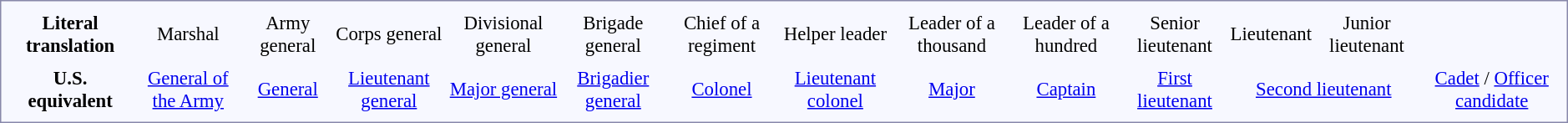<table style="border:1px solid #8888aa; background-color:#f7f8ff; padding:5px; font-size:95%; margin: 0px 12px 12px 0px;">
<tr style="text-align:center;">
<th>Literal translation</th>
<td colspan=2>Marshal</td>
<td colspan=2>Army general</td>
<td colspan=2>Corps general</td>
<td colspan=2>Divisional general</td>
<td colspan=2>Brigade general</td>
<td colspan=2>Chief of a regiment</td>
<td colspan=2>Helper leader</td>
<td colspan=2>Leader of a thousand</td>
<td colspan=2>Leader of a hundred</td>
<td colspan=2>Senior lieutenant</td>
<td colspan=2>Lieutenant</td>
<td colspan=1>Junior lieutenant</td>
</tr>
<tr style="text-align:center;">
<td colspan=37></td>
</tr>
<tr style="text-align:center;">
<td><strong>U.S. equivalent</strong></td>
<td colspan=2><a href='#'>General of the Army</a></td>
<td colspan=2><a href='#'>General</a></td>
<td colspan=2><a href='#'>Lieutenant general</a></td>
<td colspan=2><a href='#'>Major general</a></td>
<td colspan=2><a href='#'>Brigadier general</a></td>
<td colspan=2><a href='#'>Colonel</a></td>
<td colspan=2><a href='#'>Lieutenant colonel</a></td>
<td colspan=2><a href='#'>Major</a></td>
<td colspan=2><a href='#'>Captain</a></td>
<td colspan=2><a href='#'>First lieutenant</a></td>
<td colspan=4><a href='#'>Second lieutenant</a></td>
<td colspan=6></td>
<td colspan=6><a href='#'>Cadet</a> / <a href='#'>Officer candidate</a></td>
</tr>
</table>
